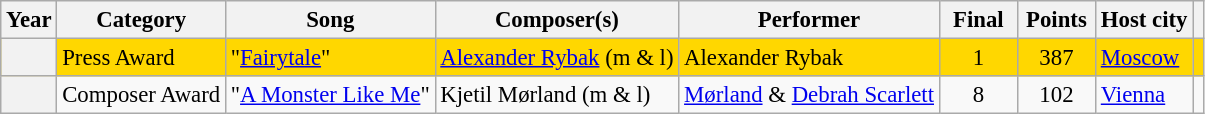<table class="wikitable plainrowheaders" style="font-size: 95%">
<tr>
<th>Year</th>
<th>Category</th>
<th>Song</th>
<th>Composer(s)<br></th>
<th>Performer</th>
<th style="width:45px;">Final</th>
<th style="width:45px;">Points</th>
<th>Host city</th>
<th class="unsortable"></th>
</tr>
<tr bgcolor="gold">
<th scope="row"></th>
<td>Press Award</td>
<td>"<a href='#'>Fairytale</a>"</td>
<td><a href='#'>Alexander Rybak</a> (m & l)</td>
<td>Alexander Rybak</td>
<td style="text-align:center;">1</td>
<td style="text-align:center;">387</td>
<td> <a href='#'>Moscow</a></td>
<td></td>
</tr>
<tr>
<th scope="row"></th>
<td>Composer Award</td>
<td>"<a href='#'>A Monster Like Me</a>"</td>
<td>Kjetil Mørland (m & l)</td>
<td><a href='#'>Mørland</a> & <a href='#'>Debrah Scarlett</a></td>
<td style="text-align:center;">8</td>
<td style="text-align:center;">102</td>
<td> <a href='#'>Vienna</a></td>
<td></td>
</tr>
</table>
